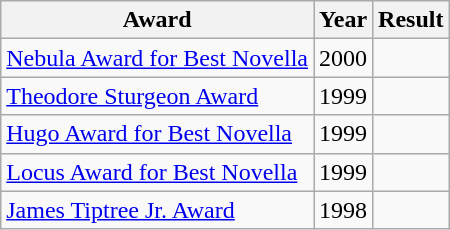<table class="wikitable sortable">
<tr>
<th>Award</th>
<th>Year</th>
<th>Result</th>
</tr>
<tr>
<td><a href='#'>Nebula Award for Best Novella</a></td>
<td>2000</td>
<td></td>
</tr>
<tr>
<td><a href='#'>Theodore Sturgeon Award</a></td>
<td>1999</td>
<td></td>
</tr>
<tr>
<td><a href='#'>Hugo Award for Best Novella</a></td>
<td>1999</td>
<td></td>
</tr>
<tr>
<td><a href='#'>Locus Award for Best Novella</a></td>
<td>1999</td>
<td></td>
</tr>
<tr>
<td><a href='#'>James Tiptree Jr. Award</a></td>
<td>1998</td>
<td></td>
</tr>
</table>
